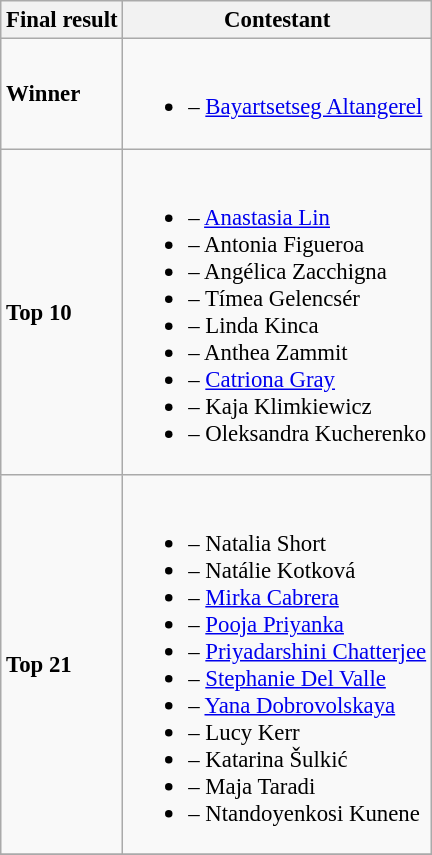<table class="wikitable sortable" style="font-size:95%;">
<tr>
<th>Final result</th>
<th>Contestant</th>
</tr>
<tr>
<td><strong>Winner</strong></td>
<td><br><ul><li><strong></strong> – <a href='#'>Bayartsetseg Altangerel</a></li></ul></td>
</tr>
<tr>
<td><strong>Top 10</strong></td>
<td><br><ul><li> – <a href='#'>Anastasia Lin</a></li><li> – Antonia Figueroa</li><li> – Angélica Zacchigna</li><li> – Tímea Gelencsér</li><li> – Linda Kinca</li><li> – Anthea Zammit</li><li> – <a href='#'>Catriona Gray</a></li><li> – Kaja Klimkiewicz</li><li> – Oleksandra Kucherenko</li></ul></td>
</tr>
<tr>
<td><strong>Top 21</strong></td>
<td><br><ul><li> – Natalia Short</li><li> – Natálie Kotková</li><li> – <a href='#'>Mirka Cabrera</a></li><li> – <a href='#'>Pooja Priyanka</a></li><li> – <a href='#'>Priyadarshini Chatterjee</a></li><li> – <a href='#'>Stephanie Del Valle</a></li><li> – <a href='#'>Yana Dobrovolskaya</a></li><li> – Lucy Kerr</li><li> – Katarina Šulkić</li><li> – Maja Taradi</li><li> – Ntandoyenkosi Kunene</li></ul></td>
</tr>
<tr>
</tr>
</table>
